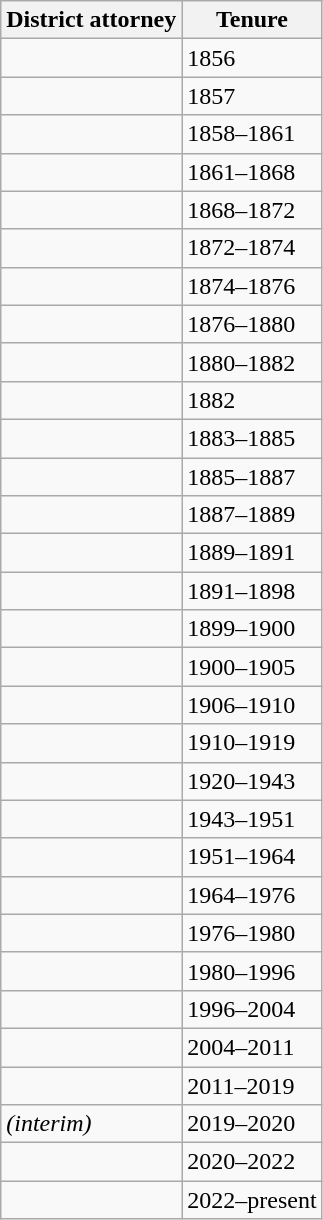<table class="wikitable sortable">
<tr>
<th>District attorney</th>
<th>Tenure</th>
</tr>
<tr>
<td></td>
<td>1856</td>
</tr>
<tr>
<td></td>
<td>1857</td>
</tr>
<tr>
<td></td>
<td>1858–1861</td>
</tr>
<tr>
<td></td>
<td>1861–1868</td>
</tr>
<tr>
<td></td>
<td>1868–1872</td>
</tr>
<tr>
<td></td>
<td>1872–1874</td>
</tr>
<tr>
<td></td>
<td>1874–1876</td>
</tr>
<tr>
<td></td>
<td>1876–1880</td>
</tr>
<tr>
<td></td>
<td>1880–1882</td>
</tr>
<tr>
<td></td>
<td>1882</td>
</tr>
<tr>
<td></td>
<td>1883–1885</td>
</tr>
<tr>
<td></td>
<td>1885–1887</td>
</tr>
<tr>
<td></td>
<td>1887–1889</td>
</tr>
<tr>
<td></td>
<td>1889–1891</td>
</tr>
<tr>
<td></td>
<td>1891–1898</td>
</tr>
<tr>
<td></td>
<td>1899–1900</td>
</tr>
<tr>
<td></td>
<td>1900–1905</td>
</tr>
<tr>
<td></td>
<td>1906–1910</td>
</tr>
<tr>
<td></td>
<td>1910–1919</td>
</tr>
<tr>
<td></td>
<td>1920–1943</td>
</tr>
<tr>
<td></td>
<td>1943–1951</td>
</tr>
<tr>
<td></td>
<td>1951–1964</td>
</tr>
<tr>
<td></td>
<td>1964–1976</td>
</tr>
<tr>
<td></td>
<td>1976–1980</td>
</tr>
<tr>
<td></td>
<td>1980–1996</td>
</tr>
<tr>
<td></td>
<td>1996–2004</td>
</tr>
<tr>
<td></td>
<td>2004–2011</td>
</tr>
<tr>
<td></td>
<td>2011–2019</td>
</tr>
<tr>
<td><em> (interim)</em></td>
<td>2019–2020</td>
</tr>
<tr>
<td></td>
<td>2020–2022</td>
</tr>
<tr>
<td></td>
<td>2022–present</td>
</tr>
</table>
